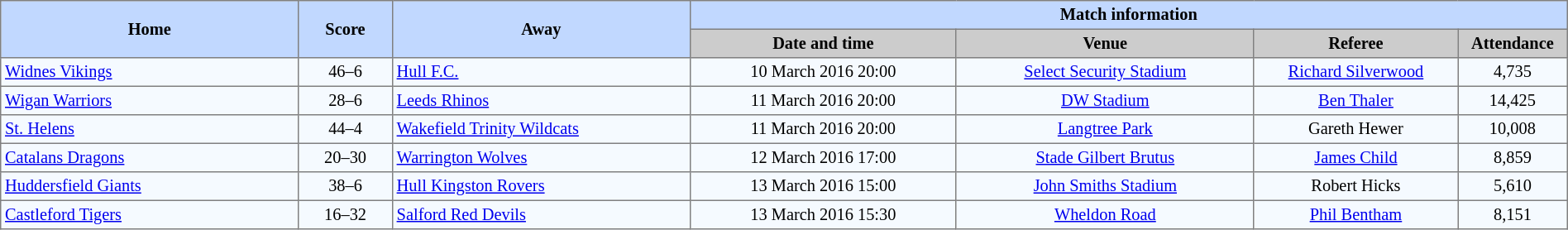<table border=1 style="border-collapse:collapse; font-size:85%; text-align:center;" cellpadding=3 cellspacing=0 width=100%>
<tr bgcolor=#C1D8FF>
<th rowspan=2 width=19%>Home</th>
<th rowspan=2 width=6%>Score</th>
<th rowspan=2 width=19%>Away</th>
<th colspan=6>Match information</th>
</tr>
<tr bgcolor=#CCCCCC>
<th width=17%>Date and time</th>
<th width=19%>Venue</th>
<th width=13%>Referee</th>
<th width=7%>Attendance</th>
</tr>
<tr bgcolor=#F5FAFF>
<td align=left> <a href='#'>Widnes Vikings</a></td>
<td>46–6</td>
<td align=left> <a href='#'>Hull F.C.</a></td>
<td>10 March 2016 20:00</td>
<td><a href='#'>Select Security Stadium</a></td>
<td><a href='#'>Richard Silverwood</a></td>
<td>4,735</td>
</tr>
<tr bgcolor=#F5FAFF>
<td align=left> <a href='#'>Wigan Warriors</a></td>
<td>28–6</td>
<td align=left> <a href='#'>Leeds Rhinos</a></td>
<td>11 March 2016 20:00</td>
<td><a href='#'>DW Stadium</a></td>
<td><a href='#'>Ben Thaler</a></td>
<td>14,425</td>
</tr>
<tr bgcolor=#F5FAFF>
<td align=left> <a href='#'>St. Helens</a></td>
<td>44–4</td>
<td align=left> <a href='#'>Wakefield Trinity Wildcats</a></td>
<td>11 March 2016 20:00</td>
<td><a href='#'>Langtree Park</a></td>
<td>Gareth Hewer</td>
<td>10,008</td>
</tr>
<tr bgcolor=#F5FAFF>
<td align=left> <a href='#'>Catalans Dragons</a></td>
<td>20–30</td>
<td align=left> <a href='#'>Warrington Wolves</a></td>
<td>12 March 2016 17:00</td>
<td><a href='#'>Stade Gilbert Brutus</a></td>
<td><a href='#'>James Child</a></td>
<td>8,859</td>
</tr>
<tr bgcolor=#F5FAFF>
<td align=left> <a href='#'>Huddersfield Giants</a></td>
<td>38–6</td>
<td align=left> <a href='#'>Hull Kingston Rovers</a></td>
<td>13 March 2016 15:00</td>
<td><a href='#'>John Smiths Stadium</a></td>
<td>Robert Hicks</td>
<td>5,610</td>
</tr>
<tr bgcolor=#F5FAFF>
<td align=left> <a href='#'>Castleford Tigers</a></td>
<td>16–32</td>
<td align=left> <a href='#'>Salford Red Devils</a></td>
<td>13 March 2016 15:30</td>
<td><a href='#'>Wheldon Road</a></td>
<td><a href='#'>Phil Bentham</a></td>
<td>8,151</td>
</tr>
</table>
